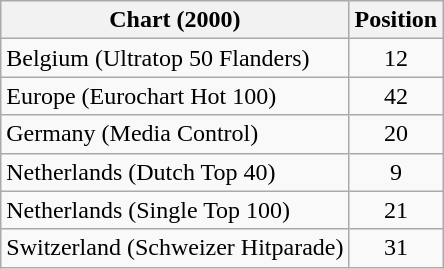<table class="wikitable sortable">
<tr>
<th>Chart (2000)</th>
<th>Position</th>
</tr>
<tr>
<td>Belgium (Ultratop 50 Flanders)</td>
<td style="text-align:center;">12</td>
</tr>
<tr>
<td>Europe (Eurochart Hot 100)</td>
<td style="text-align:center;">42</td>
</tr>
<tr>
<td>Germany (Media Control)</td>
<td style="text-align:center;">20</td>
</tr>
<tr>
<td>Netherlands (Dutch Top 40)</td>
<td style="text-align:center;">9</td>
</tr>
<tr>
<td>Netherlands (Single Top 100)</td>
<td style="text-align:center;">21</td>
</tr>
<tr>
<td>Switzerland (Schweizer Hitparade)</td>
<td style="text-align:center;">31</td>
</tr>
</table>
